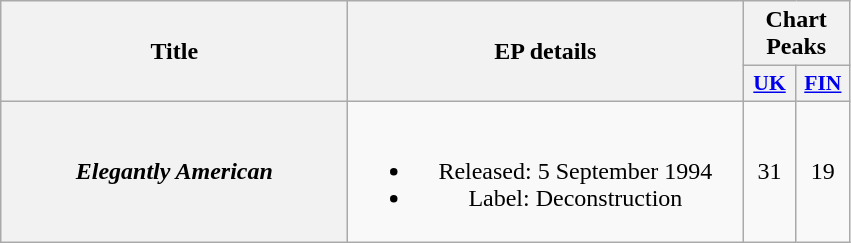<table class="wikitable plainrowheaders" style="text-align:center;">
<tr>
<th scope="col" rowspan="2" style="width:14em;">Title</th>
<th scope="col" rowspan="2" style="width:16em;">EP details</th>
<th scope="col" colspan="3">Chart Peaks</th>
</tr>
<tr>
<th style="width:2em;font-size:90%;"><a href='#'>UK</a><br></th>
<th style="width:2em;font-size:90%;"><a href='#'>FIN</a><br></th>
</tr>
<tr>
<th scope="row"><em>Elegantly American</em></th>
<td><br><ul><li>Released: 5 September 1994</li><li>Label: Deconstruction</li></ul></td>
<td>31</td>
<td>19</td>
</tr>
</table>
